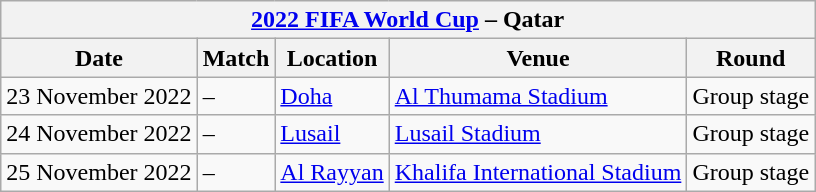<table class="wikitable">
<tr>
<th colspan="5"><a href='#'>2022 FIFA World Cup</a> – Qatar</th>
</tr>
<tr>
<th>Date</th>
<th>Match</th>
<th>Location</th>
<th>Venue</th>
<th>Round</th>
</tr>
<tr>
<td>23 November 2022</td>
<td> – </td>
<td><a href='#'>Doha</a></td>
<td><a href='#'>Al Thumama Stadium</a></td>
<td>Group stage</td>
</tr>
<tr>
<td>24 November 2022</td>
<td> – </td>
<td><a href='#'>Lusail</a></td>
<td><a href='#'>Lusail Stadium</a></td>
<td>Group stage</td>
</tr>
<tr>
<td>25 November 2022</td>
<td> – </td>
<td><a href='#'>Al Rayyan</a></td>
<td><a href='#'>Khalifa International Stadium</a></td>
<td>Group stage</td>
</tr>
</table>
